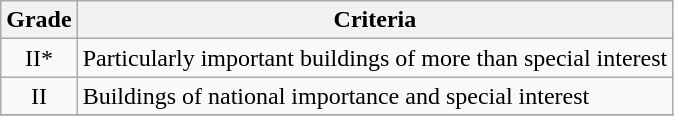<table class="wikitable" border="1">
<tr>
<th>Grade</th>
<th>Criteria</th>
</tr>
<tr>
<td align="center" >II*</td>
<td>Particularly important buildings of more than special interest</td>
</tr>
<tr>
<td align="center" >II</td>
<td>Buildings of national importance and special interest</td>
</tr>
<tr>
</tr>
</table>
